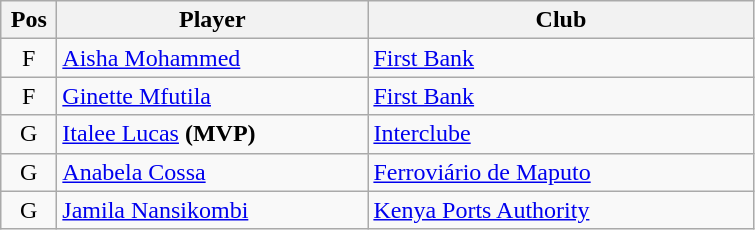<table class="wikitable" style="text-align: center">
<tr>
<th width=30>Pos</th>
<th width=200>Player</th>
<th width=250>Club</th>
</tr>
<tr>
<td>F</td>
<td align=left> <a href='#'>Aisha Mohammed</a></td>
<td align=left> <a href='#'>First Bank</a></td>
</tr>
<tr>
<td>F</td>
<td align=left> <a href='#'>Ginette Mfutila</a></td>
<td align=left> <a href='#'>First Bank</a></td>
</tr>
<tr>
<td>G</td>
<td align=left>  <a href='#'>Italee Lucas</a> <strong>(MVP)</strong></td>
<td align=left> <a href='#'>Interclube</a></td>
</tr>
<tr>
<td>G</td>
<td align=left> <a href='#'>Anabela Cossa</a></td>
<td align=left> <a href='#'>Ferroviário de Maputo</a></td>
</tr>
<tr>
<td>G</td>
<td align=left> <a href='#'>Jamila Nansikombi</a></td>
<td align=left> <a href='#'>Kenya Ports Authority</a></td>
</tr>
</table>
